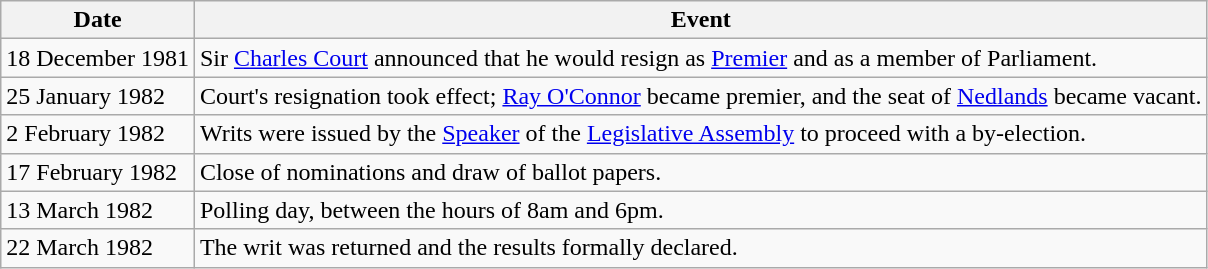<table class="wikitable">
<tr>
<th>Date</th>
<th>Event</th>
</tr>
<tr>
<td>18 December 1981</td>
<td>Sir <a href='#'>Charles Court</a> announced that he would resign as <a href='#'>Premier</a> and as a member of Parliament.</td>
</tr>
<tr>
<td>25 January 1982</td>
<td>Court's resignation took effect; <a href='#'>Ray O'Connor</a> became premier, and the seat of <a href='#'>Nedlands</a> became vacant.</td>
</tr>
<tr>
<td>2 February 1982</td>
<td>Writs were issued by the <a href='#'>Speaker</a> of the <a href='#'>Legislative Assembly</a> to proceed with a by-election.</td>
</tr>
<tr>
<td>17 February 1982</td>
<td>Close of nominations and draw of ballot papers.</td>
</tr>
<tr>
<td>13 March 1982</td>
<td>Polling day, between the hours of 8am and 6pm.</td>
</tr>
<tr>
<td>22 March 1982</td>
<td>The writ was returned and the results formally declared.</td>
</tr>
</table>
